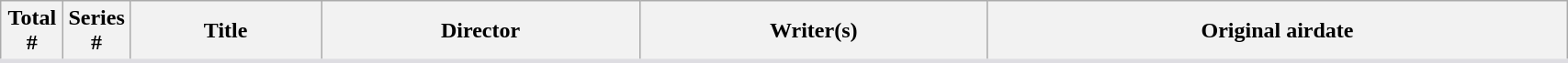<table class="wikitable plainrowheaders" style="background: White; border-bottom: 3px solid #dedde2; width:90%">
<tr>
<th style="width:4%;">Total<br>#</th>
<th style="width:4%;">Series<br>#</th>
<th>Title</th>
<th>Director</th>
<th>Writer(s)</th>
<th>Original airdate<br>




</th>
</tr>
</table>
